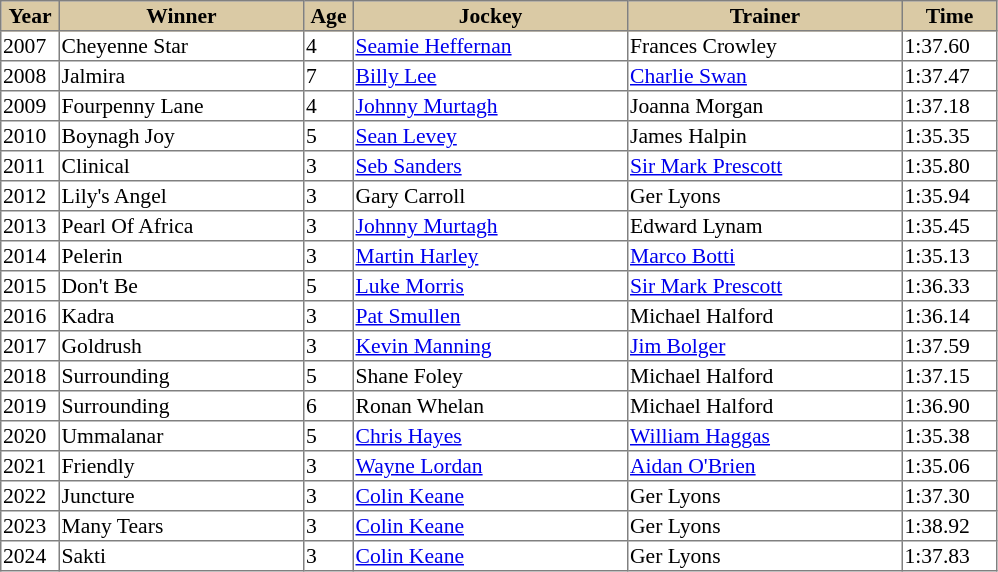<table class = "sortable" | border="1" style="border-collapse: collapse; font-size:90%">
<tr bgcolor="#DACAA5" align="center">
<th style="width:36px"><strong>Year</strong></th>
<th style="width:160px"><strong>Winner</strong></th>
<th style="width:30px"><strong>Age</strong></th>
<th style="width:180px"><strong>Jockey</strong></th>
<th style="width:180px"><strong>Trainer</strong></th>
<th style="width:60px"><strong>Time</strong></th>
</tr>
<tr>
<td>2007</td>
<td>Cheyenne Star</td>
<td>4</td>
<td><a href='#'>Seamie Heffernan</a></td>
<td>Frances Crowley</td>
<td>1:37.60</td>
</tr>
<tr>
<td>2008</td>
<td>Jalmira</td>
<td>7</td>
<td><a href='#'>Billy Lee</a></td>
<td><a href='#'>Charlie Swan</a></td>
<td>1:37.47</td>
</tr>
<tr>
<td>2009</td>
<td>Fourpenny Lane</td>
<td>4</td>
<td><a href='#'>Johnny Murtagh</a></td>
<td>Joanna Morgan</td>
<td>1:37.18</td>
</tr>
<tr>
<td>2010</td>
<td>Boynagh Joy</td>
<td>5</td>
<td><a href='#'>Sean Levey</a></td>
<td>James Halpin</td>
<td>1:35.35</td>
</tr>
<tr>
<td>2011</td>
<td>Clinical</td>
<td>3</td>
<td><a href='#'>Seb Sanders</a></td>
<td><a href='#'>Sir Mark Prescott</a></td>
<td>1:35.80</td>
</tr>
<tr>
<td>2012</td>
<td>Lily's Angel</td>
<td>3</td>
<td>Gary Carroll</td>
<td>Ger Lyons</td>
<td>1:35.94</td>
</tr>
<tr>
<td>2013</td>
<td>Pearl Of Africa</td>
<td>3</td>
<td><a href='#'>Johnny Murtagh</a></td>
<td>Edward Lynam</td>
<td>1:35.45</td>
</tr>
<tr>
<td>2014</td>
<td>Pelerin</td>
<td>3</td>
<td><a href='#'>Martin Harley</a></td>
<td><a href='#'>Marco Botti</a></td>
<td>1:35.13</td>
</tr>
<tr>
<td>2015</td>
<td>Don't Be</td>
<td>5</td>
<td><a href='#'>Luke Morris</a></td>
<td><a href='#'>Sir Mark Prescott</a></td>
<td>1:36.33</td>
</tr>
<tr>
<td>2016</td>
<td>Kadra</td>
<td>3</td>
<td><a href='#'>Pat Smullen</a></td>
<td>Michael Halford</td>
<td>1:36.14</td>
</tr>
<tr>
<td>2017</td>
<td>Goldrush</td>
<td>3</td>
<td><a href='#'>Kevin Manning</a></td>
<td><a href='#'>Jim Bolger</a></td>
<td>1:37.59</td>
</tr>
<tr>
<td>2018</td>
<td>Surrounding</td>
<td>5</td>
<td>Shane Foley</td>
<td>Michael Halford</td>
<td>1:37.15</td>
</tr>
<tr>
<td>2019</td>
<td>Surrounding</td>
<td>6</td>
<td>Ronan Whelan</td>
<td>Michael Halford</td>
<td>1:36.90</td>
</tr>
<tr>
<td>2020</td>
<td>Ummalanar</td>
<td>5</td>
<td><a href='#'>Chris Hayes</a></td>
<td><a href='#'>William Haggas</a></td>
<td>1:35.38</td>
</tr>
<tr>
<td>2021</td>
<td>Friendly</td>
<td>3</td>
<td><a href='#'>Wayne Lordan</a></td>
<td><a href='#'>Aidan O'Brien</a></td>
<td>1:35.06</td>
</tr>
<tr>
<td>2022</td>
<td>Juncture</td>
<td>3</td>
<td><a href='#'>Colin Keane</a></td>
<td>Ger Lyons</td>
<td>1:37.30</td>
</tr>
<tr>
<td>2023</td>
<td>Many Tears</td>
<td>3</td>
<td><a href='#'>Colin Keane</a></td>
<td>Ger Lyons</td>
<td>1:38.92</td>
</tr>
<tr>
<td>2024</td>
<td>Sakti</td>
<td>3</td>
<td><a href='#'>Colin Keane</a></td>
<td>Ger Lyons</td>
<td>1:37.83</td>
</tr>
</table>
